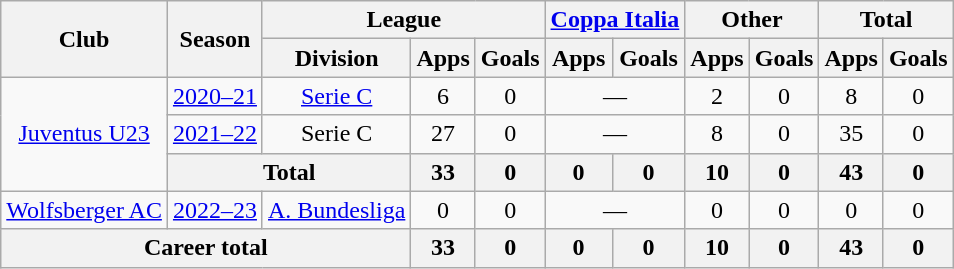<table class="wikitable" style="text-align:center">
<tr>
<th rowspan="2">Club</th>
<th rowspan="2">Season</th>
<th colspan="3">League</th>
<th colspan="2"><a href='#'>Coppa Italia</a></th>
<th colspan="2">Other</th>
<th colspan="2">Total</th>
</tr>
<tr>
<th>Division</th>
<th>Apps</th>
<th>Goals</th>
<th>Apps</th>
<th>Goals</th>
<th>Apps</th>
<th>Goals</th>
<th>Apps</th>
<th>Goals</th>
</tr>
<tr>
<td rowspan="3"><a href='#'>Juventus U23</a></td>
<td><a href='#'>2020–21</a></td>
<td><a href='#'>Serie C</a></td>
<td>6</td>
<td>0</td>
<td colspan="2">—</td>
<td>2</td>
<td>0</td>
<td>8</td>
<td>0</td>
</tr>
<tr>
<td><a href='#'>2021–22</a></td>
<td>Serie C</td>
<td>27</td>
<td>0</td>
<td colspan="2">—</td>
<td>8</td>
<td>0</td>
<td>35</td>
<td>0</td>
</tr>
<tr>
<th colspan="2">Total</th>
<th>33</th>
<th>0</th>
<th>0</th>
<th>0</th>
<th>10</th>
<th>0</th>
<th>43</th>
<th>0</th>
</tr>
<tr>
<td><a href='#'>Wolfsberger AC</a></td>
<td><a href='#'>2022–23</a></td>
<td><a href='#'>A. Bundesliga</a></td>
<td>0</td>
<td>0</td>
<td colspan="2">—</td>
<td>0</td>
<td>0</td>
<td>0</td>
<td>0</td>
</tr>
<tr>
<th colspan="3">Career total</th>
<th>33</th>
<th>0</th>
<th>0</th>
<th>0</th>
<th>10</th>
<th>0</th>
<th>43</th>
<th>0</th>
</tr>
</table>
